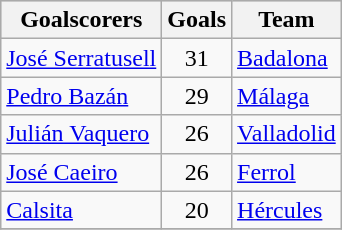<table class="wikitable sortable" class="wikitable">
<tr style="background:#ccc; text-align:center;">
<th>Goalscorers</th>
<th>Goals</th>
<th>Team</th>
</tr>
<tr>
<td> <a href='#'>José Serratusell</a></td>
<td style="text-align:center;">31</td>
<td><a href='#'>Badalona</a></td>
</tr>
<tr>
<td> <a href='#'>Pedro Bazán</a></td>
<td style="text-align:center;">29</td>
<td><a href='#'>Málaga</a></td>
</tr>
<tr>
<td> <a href='#'>Julián Vaquero</a></td>
<td style="text-align:center;">26</td>
<td><a href='#'>Valladolid</a></td>
</tr>
<tr>
<td> <a href='#'>José Caeiro</a></td>
<td style="text-align:center;">26</td>
<td><a href='#'>Ferrol</a></td>
</tr>
<tr>
<td> <a href='#'>Calsita</a></td>
<td style="text-align:center;">20</td>
<td><a href='#'>Hércules</a></td>
</tr>
<tr>
</tr>
</table>
